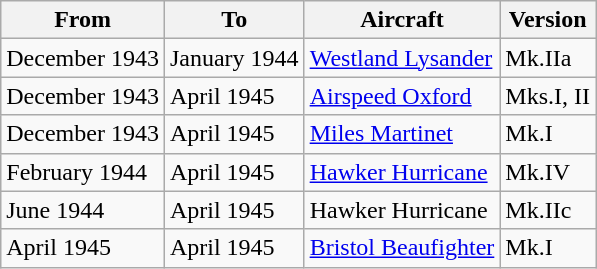<table class="wikitable">
<tr>
<th>From</th>
<th>To</th>
<th>Aircraft</th>
<th>Version</th>
</tr>
<tr>
<td>December 1943</td>
<td>January 1944</td>
<td><a href='#'>Westland Lysander</a></td>
<td>Mk.IIa</td>
</tr>
<tr>
<td>December 1943</td>
<td>April 1945</td>
<td><a href='#'>Airspeed Oxford</a></td>
<td>Mks.I, II</td>
</tr>
<tr>
<td>December 1943</td>
<td>April 1945</td>
<td><a href='#'>Miles Martinet</a></td>
<td>Mk.I</td>
</tr>
<tr>
<td>February 1944</td>
<td>April 1945</td>
<td><a href='#'>Hawker Hurricane</a></td>
<td>Mk.IV</td>
</tr>
<tr>
<td>June 1944</td>
<td>April 1945</td>
<td>Hawker Hurricane</td>
<td>Mk.IIc</td>
</tr>
<tr>
<td>April 1945</td>
<td>April 1945</td>
<td><a href='#'>Bristol Beaufighter</a></td>
<td>Mk.I</td>
</tr>
</table>
